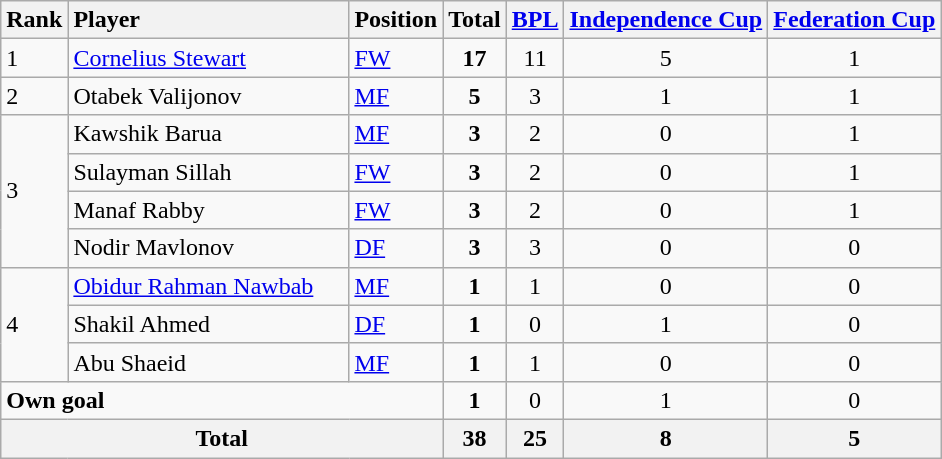<table class="wikitable">
<tr>
<th>Rank</th>
<th style="width:180px;text-align:left">Player</th>
<th>Position</th>
<th>Total</th>
<th><a href='#'>BPL</a></th>
<th><a href='#'>Independence Cup</a></th>
<th><a href='#'>Federation Cup</a></th>
</tr>
<tr>
<td>1</td>
<td> <a href='#'>Cornelius Stewart</a></td>
<td><a href='#'>FW</a></td>
<td align="center"><strong>17</strong></td>
<td align="center">11</td>
<td align="center">5</td>
<td align="center">1</td>
</tr>
<tr>
<td>2</td>
<td> Otabek Valijonov</td>
<td><a href='#'>MF</a></td>
<td align="center"><strong>5</strong></td>
<td align="center">3</td>
<td align="center">1</td>
<td align="center">1</td>
</tr>
<tr>
<td rowspan=4>3</td>
<td> Kawshik Barua</td>
<td><a href='#'>MF</a></td>
<td align="center"><strong>3</strong></td>
<td align="center">2</td>
<td align="center">0</td>
<td align="center">1</td>
</tr>
<tr>
<td> Sulayman Sillah</td>
<td><a href='#'>FW</a></td>
<td align="center"><strong>3</strong></td>
<td align="center">2</td>
<td align="center">0</td>
<td align="center">1</td>
</tr>
<tr>
<td> Manaf Rabby</td>
<td><a href='#'>FW</a></td>
<td align="center"><strong>3</strong></td>
<td align="center">2</td>
<td align="center">0</td>
<td align="center">1</td>
</tr>
<tr>
<td> Nodir Mavlonov</td>
<td><a href='#'>DF</a></td>
<td align="center"><strong>3</strong></td>
<td align="center">3</td>
<td align="center">0</td>
<td align="center">0</td>
</tr>
<tr>
<td rowspan=3>4</td>
<td> <a href='#'>Obidur Rahman Nawbab</a></td>
<td><a href='#'>MF</a></td>
<td align="center"><strong>1</strong></td>
<td align="center">1</td>
<td align="center">0</td>
<td align="center">0</td>
</tr>
<tr>
<td> Shakil Ahmed</td>
<td><a href='#'>DF</a></td>
<td align="center"><strong>1</strong></td>
<td align="center">0</td>
<td align="center">1</td>
<td align="center">0</td>
</tr>
<tr>
<td> Abu Shaeid</td>
<td><a href='#'>MF</a></td>
<td align="center"><strong>1</strong></td>
<td align="center">1</td>
<td align="center">0</td>
<td align="center">0</td>
</tr>
<tr>
<td colspan=3><strong>Own goal</strong></td>
<td align="center"><strong>1</strong></td>
<td align="center">0</td>
<td align="center">1</td>
<td align="center">0</td>
</tr>
<tr>
<th colspan="3" align="center">Total</th>
<th align="center">38</th>
<th align="center">25</th>
<th align="center">8</th>
<th align="center">5</th>
</tr>
</table>
